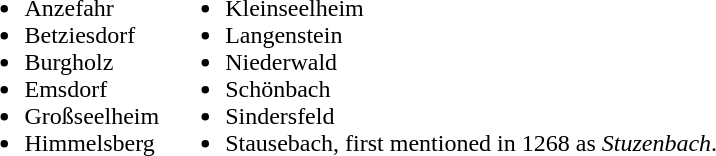<table>
<tr>
<td valign="top"><br><ul><li>Anzefahr</li><li>Betziesdorf</li><li>Burgholz</li><li>Emsdorf</li><li>Großseelheim</li><li>Himmelsberg</li></ul></td>
<td valign="top"><br><ul><li>Kleinseelheim</li><li>Langenstein</li><li>Niederwald</li><li>Schönbach</li><li>Sindersfeld</li><li>Stausebach, first mentioned in 1268 as <em>Stuzenbach</em>.</li></ul></td>
</tr>
</table>
